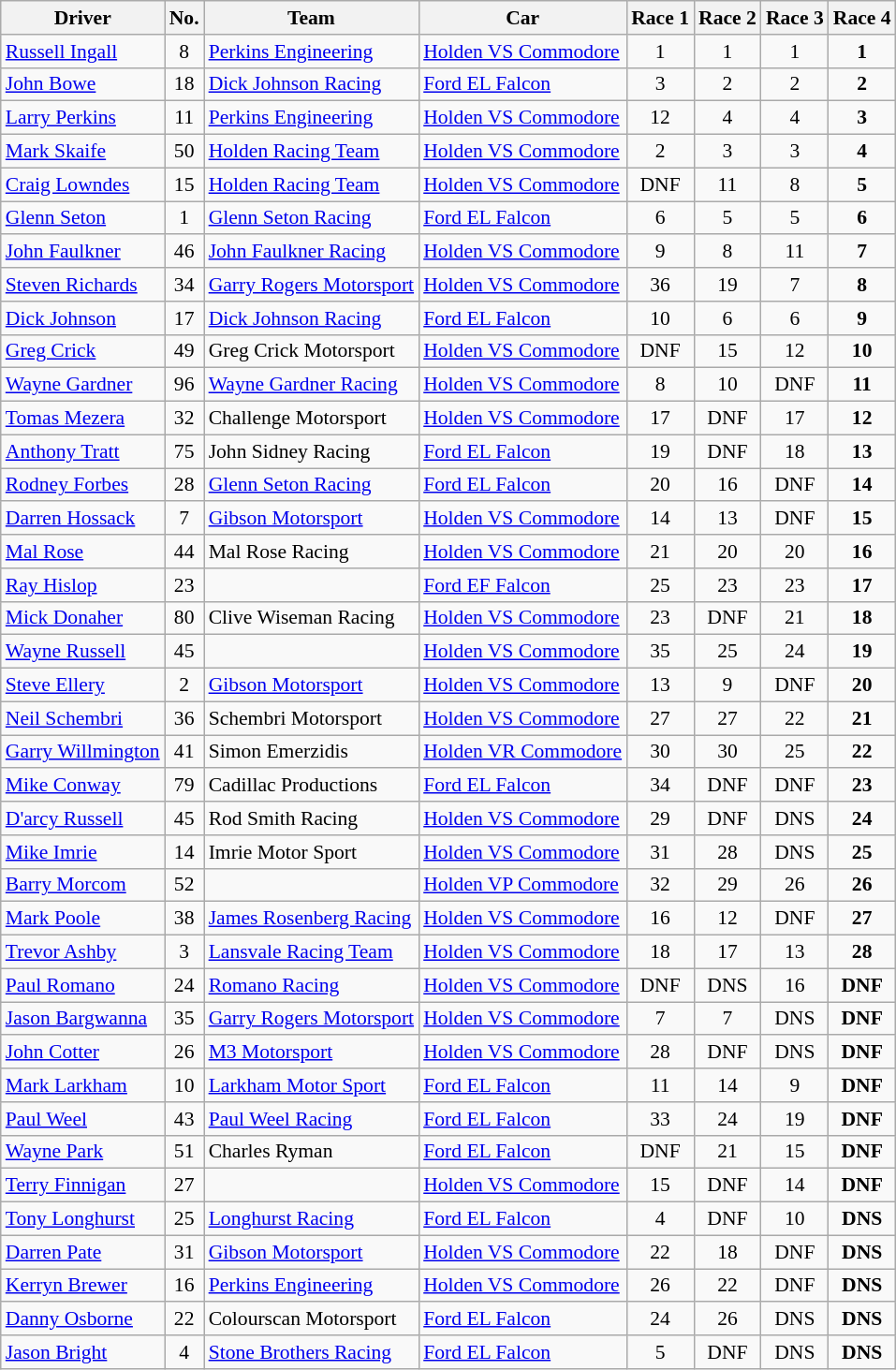<table class="wikitable" style="font-size: 90%">
<tr>
<th>Driver</th>
<th>No.</th>
<th>Team</th>
<th>Car</th>
<th>Race 1</th>
<th>Race 2</th>
<th>Race 3</th>
<th>Race 4</th>
</tr>
<tr>
<td> <a href='#'>Russell Ingall</a></td>
<td align="center">8</td>
<td><a href='#'>Perkins Engineering</a></td>
<td><a href='#'>Holden VS Commodore</a></td>
<td align="center">1</td>
<td align="center">1</td>
<td align="center">1</td>
<td align="center"><strong>1</strong></td>
</tr>
<tr>
<td> <a href='#'>John Bowe</a></td>
<td align="center">18</td>
<td><a href='#'>Dick Johnson Racing</a></td>
<td><a href='#'>Ford EL Falcon</a></td>
<td align="center">3</td>
<td align="center">2</td>
<td align="center">2</td>
<td align="center"><strong>2</strong></td>
</tr>
<tr>
<td> <a href='#'>Larry Perkins</a></td>
<td align="center">11</td>
<td><a href='#'>Perkins Engineering</a></td>
<td><a href='#'>Holden VS Commodore</a></td>
<td align="center">12</td>
<td align="center">4</td>
<td align="center">4</td>
<td align="center"><strong>3</strong></td>
</tr>
<tr>
<td> <a href='#'>Mark Skaife</a></td>
<td align="center">50</td>
<td><a href='#'>Holden Racing Team</a></td>
<td><a href='#'>Holden VS Commodore</a></td>
<td align="center">2</td>
<td align="center">3</td>
<td align="center">3</td>
<td align="center"><strong>4</strong></td>
</tr>
<tr>
<td> <a href='#'>Craig Lowndes</a></td>
<td align="center">15</td>
<td><a href='#'>Holden Racing Team</a></td>
<td><a href='#'>Holden VS Commodore</a></td>
<td align="center">DNF</td>
<td align="center">11</td>
<td align="center">8</td>
<td align="center"><strong>5</strong></td>
</tr>
<tr>
<td> <a href='#'>Glenn Seton</a></td>
<td align="center">1</td>
<td><a href='#'>Glenn Seton Racing</a></td>
<td><a href='#'>Ford EL Falcon</a></td>
<td align="center">6</td>
<td align="center">5</td>
<td align="center">5</td>
<td align="center"><strong>6</strong></td>
</tr>
<tr>
<td> <a href='#'>John Faulkner</a></td>
<td align="center">46</td>
<td><a href='#'>John Faulkner Racing</a></td>
<td><a href='#'>Holden VS Commodore</a></td>
<td align="center">9</td>
<td align="center">8</td>
<td align="center">11</td>
<td align="center"><strong>7</strong></td>
</tr>
<tr>
<td> <a href='#'>Steven Richards</a></td>
<td align="center">34</td>
<td><a href='#'>Garry Rogers Motorsport</a></td>
<td><a href='#'>Holden VS Commodore</a></td>
<td align="center">36</td>
<td align="center">19</td>
<td align="center">7</td>
<td align="center"><strong>8</strong></td>
</tr>
<tr>
<td> <a href='#'>Dick Johnson</a></td>
<td align="center">17</td>
<td><a href='#'>Dick Johnson Racing</a></td>
<td><a href='#'>Ford EL Falcon</a></td>
<td align="center">10</td>
<td align="center">6</td>
<td align="center">6</td>
<td align="center"><strong>9</strong></td>
</tr>
<tr>
<td> <a href='#'>Greg Crick</a></td>
<td align="center">49</td>
<td>Greg Crick Motorsport</td>
<td><a href='#'>Holden VS Commodore</a></td>
<td align="center">DNF</td>
<td align="center">15</td>
<td align="center">12</td>
<td align="center"><strong>10</strong></td>
</tr>
<tr>
<td> <a href='#'>Wayne Gardner</a></td>
<td align="center">96</td>
<td><a href='#'>Wayne Gardner Racing</a></td>
<td><a href='#'>Holden VS Commodore</a></td>
<td align="center">8</td>
<td align="center">10</td>
<td align="center">DNF</td>
<td align="center"><strong>11</strong></td>
</tr>
<tr>
<td> <a href='#'>Tomas Mezera</a></td>
<td align="center">32</td>
<td>Challenge Motorsport</td>
<td><a href='#'>Holden VS Commodore</a></td>
<td align="center">17</td>
<td align="center">DNF</td>
<td align="center">17</td>
<td align="center"><strong>12</strong></td>
</tr>
<tr>
<td> <a href='#'>Anthony Tratt</a></td>
<td align="center">75</td>
<td>John Sidney Racing</td>
<td><a href='#'>Ford EL Falcon</a></td>
<td align="center">19</td>
<td align="center">DNF</td>
<td align="center">18</td>
<td align="center"><strong>13</strong></td>
</tr>
<tr>
<td> <a href='#'>Rodney Forbes</a></td>
<td align="center">28</td>
<td><a href='#'>Glenn Seton Racing</a></td>
<td><a href='#'>Ford EL Falcon</a></td>
<td align="center">20</td>
<td align="center">16</td>
<td align="center">DNF</td>
<td align="center"><strong>14</strong></td>
</tr>
<tr>
<td> <a href='#'>Darren Hossack</a></td>
<td align="center">7</td>
<td><a href='#'>Gibson Motorsport</a></td>
<td><a href='#'>Holden VS Commodore</a></td>
<td align="center">14</td>
<td align="center">13</td>
<td align="center">DNF</td>
<td align="center"><strong>15</strong></td>
</tr>
<tr>
<td> <a href='#'>Mal Rose</a></td>
<td align="center">44</td>
<td>Mal Rose Racing</td>
<td><a href='#'>Holden VS Commodore</a></td>
<td align="center">21</td>
<td align="center">20</td>
<td align="center">20</td>
<td align="center"><strong>16</strong></td>
</tr>
<tr>
<td> <a href='#'>Ray Hislop</a></td>
<td align="center">23</td>
<td></td>
<td><a href='#'>Ford EF Falcon</a></td>
<td align="center">25</td>
<td align="center">23</td>
<td align="center">23</td>
<td align="center"><strong>17</strong></td>
</tr>
<tr>
<td> <a href='#'>Mick Donaher</a></td>
<td align="center">80</td>
<td>Clive Wiseman Racing</td>
<td><a href='#'>Holden VS Commodore</a></td>
<td align="center">23</td>
<td align="center">DNF</td>
<td align="center">21</td>
<td align="center"><strong>18</strong></td>
</tr>
<tr>
<td> <a href='#'>Wayne Russell</a></td>
<td align="center">45</td>
<td></td>
<td><a href='#'>Holden VS Commodore</a></td>
<td align="center">35</td>
<td align="center">25</td>
<td align="center">24</td>
<td align="center"><strong>19</strong></td>
</tr>
<tr>
<td> <a href='#'>Steve Ellery</a></td>
<td align="center">2</td>
<td><a href='#'>Gibson Motorsport</a></td>
<td><a href='#'>Holden VS Commodore</a></td>
<td align="center">13</td>
<td align="center">9</td>
<td align="center">DNF</td>
<td align="center"><strong>20</strong></td>
</tr>
<tr>
<td> <a href='#'>Neil Schembri</a></td>
<td align="center">36</td>
<td>Schembri Motorsport</td>
<td><a href='#'>Holden VS Commodore</a></td>
<td align="center">27</td>
<td align="center">27</td>
<td align="center">22</td>
<td align="center"><strong>21</strong></td>
</tr>
<tr>
<td> <a href='#'>Garry Willmington</a></td>
<td align="center">41</td>
<td>Simon Emerzidis</td>
<td><a href='#'>Holden VR Commodore</a></td>
<td align="center">30</td>
<td align="center">30</td>
<td align="center">25</td>
<td align="center"><strong>22</strong></td>
</tr>
<tr>
<td> <a href='#'>Mike Conway</a></td>
<td align="center">79</td>
<td>Cadillac Productions</td>
<td><a href='#'>Ford EL Falcon</a></td>
<td align="center">34</td>
<td align="center">DNF</td>
<td align="center">DNF</td>
<td align="center"><strong>23</strong></td>
</tr>
<tr>
<td> <a href='#'>D'arcy Russell</a></td>
<td align="center">45</td>
<td>Rod Smith Racing</td>
<td><a href='#'>Holden VS Commodore</a></td>
<td align="center">29</td>
<td align="center">DNF</td>
<td align="center">DNS</td>
<td align="center"><strong>24</strong></td>
</tr>
<tr>
<td> <a href='#'>Mike Imrie</a></td>
<td align="center">14</td>
<td>Imrie Motor Sport</td>
<td><a href='#'>Holden VS Commodore</a></td>
<td align="center">31</td>
<td align="center">28</td>
<td align="center">DNS</td>
<td align="center"><strong>25</strong></td>
</tr>
<tr>
<td> <a href='#'>Barry Morcom</a></td>
<td align="center">52</td>
<td></td>
<td><a href='#'>Holden VP Commodore</a></td>
<td align="center">32</td>
<td align="center">29</td>
<td align="center">26</td>
<td align="center"><strong>26</strong></td>
</tr>
<tr>
<td> <a href='#'>Mark Poole</a></td>
<td align="center">38</td>
<td><a href='#'>James Rosenberg Racing</a></td>
<td><a href='#'>Holden VS Commodore</a></td>
<td align="center">16</td>
<td align="center">12</td>
<td align="center">DNF</td>
<td align="center"><strong>27</strong></td>
</tr>
<tr>
<td> <a href='#'>Trevor Ashby</a></td>
<td align="center">3</td>
<td><a href='#'>Lansvale Racing Team</a></td>
<td><a href='#'>Holden VS Commodore</a></td>
<td align="center">18</td>
<td align="center">17</td>
<td align="center">13</td>
<td align="center"><strong>28</strong></td>
</tr>
<tr>
<td> <a href='#'>Paul Romano</a></td>
<td align="center">24</td>
<td><a href='#'>Romano Racing</a></td>
<td><a href='#'>Holden VS Commodore</a></td>
<td align="center">DNF</td>
<td align="center">DNS</td>
<td align="center">16</td>
<td align="center"><strong>DNF</strong></td>
</tr>
<tr>
<td> <a href='#'>Jason Bargwanna</a></td>
<td align="center">35</td>
<td><a href='#'>Garry Rogers Motorsport</a></td>
<td><a href='#'>Holden VS Commodore</a></td>
<td align="center">7</td>
<td align="center">7</td>
<td align="center">DNS</td>
<td align="center"><strong>DNF</strong></td>
</tr>
<tr>
<td> <a href='#'>John Cotter</a></td>
<td align="center">26</td>
<td><a href='#'>M3 Motorsport</a></td>
<td><a href='#'>Holden VS Commodore</a></td>
<td align="center">28</td>
<td align="center">DNF</td>
<td align="center">DNS</td>
<td align="center"><strong>DNF</strong></td>
</tr>
<tr>
<td> <a href='#'>Mark Larkham</a></td>
<td align="center">10</td>
<td><a href='#'>Larkham Motor Sport</a></td>
<td><a href='#'>Ford EL Falcon</a></td>
<td align="center">11</td>
<td align="center">14</td>
<td align="center">9</td>
<td align="center"><strong>DNF</strong></td>
</tr>
<tr>
<td> <a href='#'>Paul Weel</a></td>
<td align="center">43</td>
<td><a href='#'>Paul Weel Racing</a></td>
<td><a href='#'>Ford EL Falcon</a></td>
<td align="center">33</td>
<td align="center">24</td>
<td align="center">19</td>
<td align="center"><strong>DNF</strong></td>
</tr>
<tr>
<td> <a href='#'>Wayne Park</a></td>
<td align="center">51</td>
<td>Charles Ryman</td>
<td><a href='#'>Ford EL Falcon</a></td>
<td align="center">DNF</td>
<td align="center">21</td>
<td align="center">15</td>
<td align="center"><strong>DNF</strong></td>
</tr>
<tr>
<td> <a href='#'>Terry Finnigan</a></td>
<td align="center">27</td>
<td></td>
<td><a href='#'>Holden VS Commodore</a></td>
<td align="center">15</td>
<td align="center">DNF</td>
<td align="center">14</td>
<td align="center"><strong>DNF</strong></td>
</tr>
<tr>
<td> <a href='#'>Tony Longhurst</a></td>
<td align="center">25</td>
<td><a href='#'>Longhurst Racing</a></td>
<td><a href='#'>Ford EL Falcon</a></td>
<td align="center">4</td>
<td align="center">DNF</td>
<td align="center">10</td>
<td align="center"><strong>DNS</strong></td>
</tr>
<tr>
<td> <a href='#'>Darren Pate</a></td>
<td align="center">31</td>
<td><a href='#'>Gibson Motorsport</a></td>
<td><a href='#'>Holden VS Commodore</a></td>
<td align="center">22</td>
<td align="center">18</td>
<td align="center">DNF</td>
<td align="center"><strong>DNS</strong></td>
</tr>
<tr>
<td> <a href='#'>Kerryn Brewer</a></td>
<td align="center">16</td>
<td><a href='#'>Perkins Engineering</a></td>
<td><a href='#'>Holden VS Commodore</a></td>
<td align="center">26</td>
<td align="center">22</td>
<td align="center">DNF</td>
<td align="center"><strong>DNS</strong></td>
</tr>
<tr>
<td> <a href='#'>Danny Osborne</a></td>
<td align="center">22</td>
<td>Colourscan Motorsport</td>
<td><a href='#'>Ford EL Falcon</a></td>
<td align="center">24</td>
<td align="center">26</td>
<td align="center">DNS</td>
<td align="center"><strong>DNS</strong></td>
</tr>
<tr>
<td> <a href='#'>Jason Bright</a></td>
<td align="center">4</td>
<td><a href='#'>Stone Brothers Racing</a></td>
<td><a href='#'>Ford EL Falcon</a></td>
<td align="center">5</td>
<td align="center">DNF</td>
<td align="center">DNS</td>
<td align="center"><strong>DNS</strong></td>
</tr>
</table>
